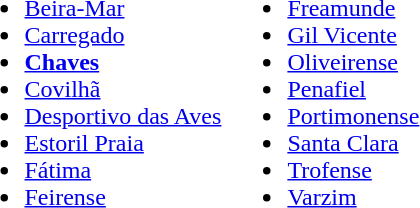<table>
<tr style="vertical-align: top;">
<td><br><ul><li><a href='#'>Beira-Mar</a></li><li><a href='#'>Carregado</a></li><li><strong><a href='#'>Chaves</a></strong></li><li><a href='#'>Covilhã</a></li><li><a href='#'>Desportivo das Aves</a></li><li><a href='#'>Estoril Praia</a></li><li><a href='#'>Fátima</a></li><li><a href='#'>Feirense</a></li></ul></td>
<td><br><ul><li><a href='#'>Freamunde</a></li><li><a href='#'>Gil Vicente</a></li><li><a href='#'>Oliveirense</a></li><li><a href='#'>Penafiel</a></li><li><a href='#'>Portimonense</a></li><li><a href='#'>Santa Clara</a></li><li><a href='#'>Trofense</a></li><li><a href='#'>Varzim</a></li></ul></td>
</tr>
</table>
